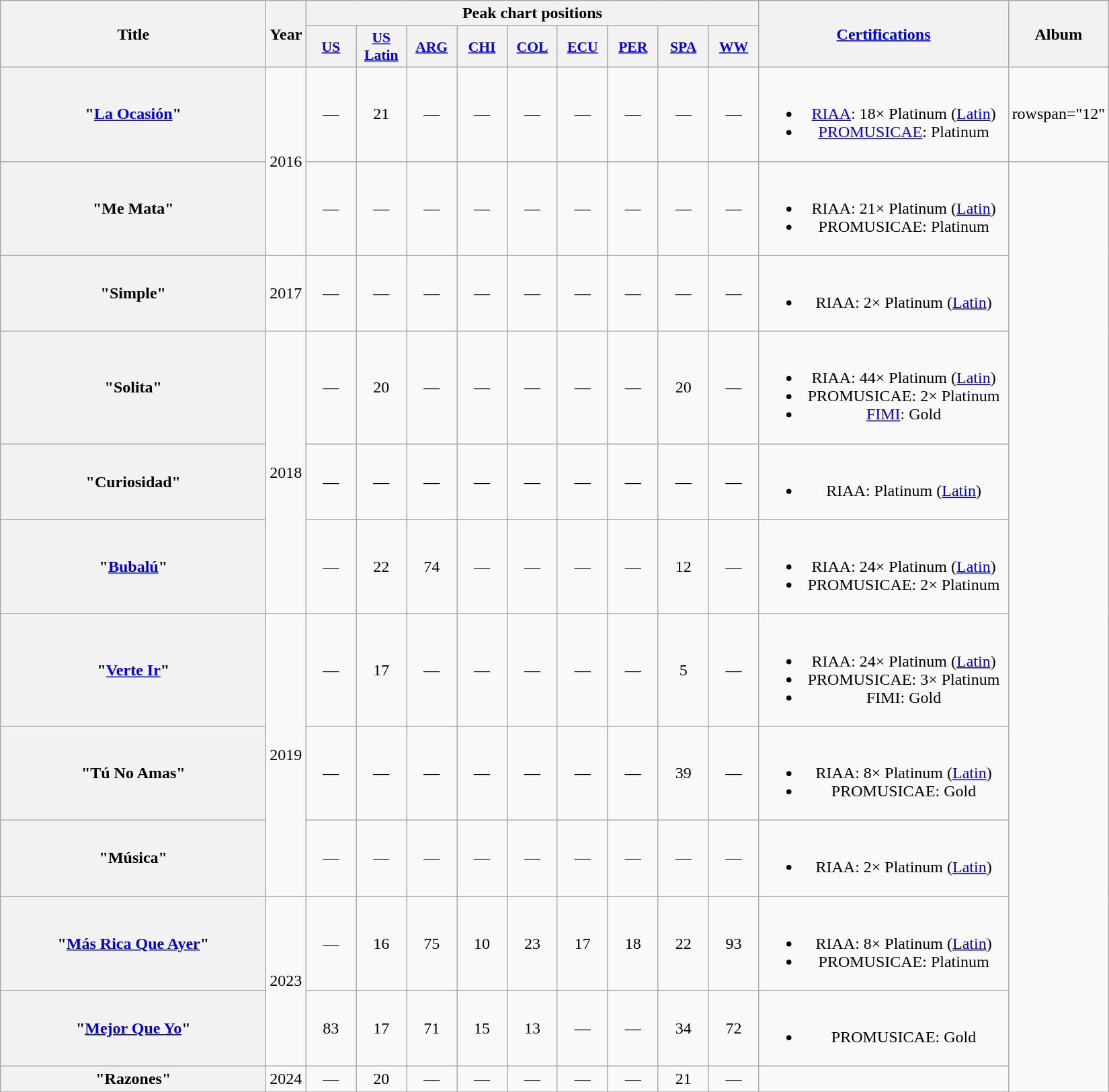<table class="wikitable plainrowheaders" style="text-align:center;">
<tr>
<th scope="col" rowspan="2" style="width:16em;">Title</th>
<th scope="col" rowspan="2">Year</th>
<th scope="col" colspan="9">Peak chart positions</th>
<th scope="col" rowspan="2" style="width:15em;"><a href='#'>Certifications</a></th>
<th scope="col" rowspan="2">Album</th>
</tr>
<tr>
<th scope="col" style="width:3em;font-size:90%;"><a href='#'>US</a><br></th>
<th scope="col" style="width:3em;font-size:90%;"><a href='#'>US<br>Latin</a><br></th>
<th scope="col" style="width:3em;font-size:90%;"><a href='#'>ARG</a><br></th>
<th scope="col" style="width:3em;font-size:90%;"><a href='#'>CHI</a><br></th>
<th scope="col" style="width:3em;font-size:90%;"><a href='#'>COL</a><br></th>
<th scope="col" style="width:3em;font-size:90%;"><a href='#'>ECU</a><br></th>
<th scope="col" style="width:3em;font-size:90%;"><a href='#'>PER</a><br></th>
<th scope="col" style="width:3em;font-size:90%;"><a href='#'>SPA</a><br></th>
<th scope="col" style="width:3em;font-size:90%;"><a href='#'>WW</a><br></th>
</tr>
<tr>
<th scope="row">"<a href='#'>La Ocasión</a>"<br></th>
<td rowspan="2">2016</td>
<td>—</td>
<td>21</td>
<td>—</td>
<td>—</td>
<td>—</td>
<td>—</td>
<td>—</td>
<td>—</td>
<td>—</td>
<td><br><ul><li><a href='#'>RIAA</a>: 18× Platinum <span>(<a href='#'>Latin</a>)</span></li><li><a href='#'>PROMUSICAE</a>: Platinum</li></ul></td>
<td>rowspan="12" </td>
</tr>
<tr>
<th scope="row">"Me Mata"<br></th>
<td>—</td>
<td>—</td>
<td>—</td>
<td>—</td>
<td>—</td>
<td>—</td>
<td>—</td>
<td>—</td>
<td>—</td>
<td><br><ul><li>RIAA: 21× Platinum <span>(<a href='#'>Latin</a>)</span></li><li>PROMUSICAE: Platinum</li></ul></td>
</tr>
<tr>
<th scope="row">"Simple"<br></th>
<td>2017</td>
<td>—</td>
<td>—</td>
<td>—</td>
<td>—</td>
<td>—</td>
<td>—</td>
<td>—</td>
<td>—</td>
<td>—</td>
<td><br><ul><li>RIAA: 2× Platinum <span>(<a href='#'>Latin</a>)</span></li></ul></td>
</tr>
<tr>
<th scope="row">"Solita"<br></th>
<td rowspan="3">2018</td>
<td>—</td>
<td>20</td>
<td>—</td>
<td>—</td>
<td>—</td>
<td>—</td>
<td>—</td>
<td>20</td>
<td>—</td>
<td><br><ul><li>RIAA: 44× Platinum <span>(<a href='#'>Latin</a>)</span></li><li>PROMUSICAE: 2× Platinum</li><li><a href='#'>FIMI</a>: Gold</li></ul></td>
</tr>
<tr>
<th scope="row">"Curiosidad"<br></th>
<td>—</td>
<td>—</td>
<td>—</td>
<td>—</td>
<td>—</td>
<td>—</td>
<td>—</td>
<td>—</td>
<td>—</td>
<td><br><ul><li>RIAA: Platinum <span>(<a href='#'>Latin</a>)</span></li></ul></td>
</tr>
<tr>
<th scope="row">"<a href='#'>Bubalú</a>"<br></th>
<td>—</td>
<td>22</td>
<td>74</td>
<td>—</td>
<td>—</td>
<td>—</td>
<td>—</td>
<td>12</td>
<td>—</td>
<td><br><ul><li>RIAA: 24× Platinum <span>(<a href='#'>Latin</a>)</span></li><li>PROMUSICAE: 2× Platinum</li></ul></td>
</tr>
<tr>
<th scope="row">"<a href='#'>Verte Ir</a>"<br></th>
<td rowspan="3">2019</td>
<td>—</td>
<td>17</td>
<td>—</td>
<td>—</td>
<td>—</td>
<td>—</td>
<td>—</td>
<td>5</td>
<td>—</td>
<td><br><ul><li>RIAA: 24× Platinum <span>(<a href='#'>Latin</a>)</span></li><li>PROMUSICAE: 3× Platinum</li><li>FIMI: Gold</li></ul></td>
</tr>
<tr>
<th scope="row">"Tú No Amas"<br></th>
<td>—</td>
<td>—</td>
<td>—</td>
<td>—</td>
<td>—</td>
<td>—</td>
<td>—</td>
<td>39</td>
<td>—</td>
<td><br><ul><li>RIAA: 8× Platinum <span>(<a href='#'>Latin</a>)</span></li><li>PROMUSICAE: Gold</li></ul></td>
</tr>
<tr>
<th scope="row">"Música"<br></th>
<td>—</td>
<td>—</td>
<td>—</td>
<td>—</td>
<td>—</td>
<td>—</td>
<td>—</td>
<td>—</td>
<td>—</td>
<td><br><ul><li>RIAA: 2× Platinum <span>(<a href='#'>Latin</a>)</span></li></ul></td>
</tr>
<tr>
<th scope="row">"<a href='#'>Más Rica Que Ayer</a>"<br></th>
<td rowspan="2">2023</td>
<td>—</td>
<td>16</td>
<td>75</td>
<td>10</td>
<td>23</td>
<td>17</td>
<td>18</td>
<td>22</td>
<td>93</td>
<td><br><ul><li>RIAA: 8× Platinum <span>(<a href='#'>Latin</a>)</span></li><li>PROMUSICAE: Platinum</li></ul></td>
</tr>
<tr>
<th scope="row">"<a href='#'>Mejor Que Yo</a>"<br></th>
<td>83</td>
<td>17</td>
<td>71</td>
<td>15</td>
<td>13</td>
<td>—</td>
<td>—</td>
<td>34</td>
<td>72</td>
<td><br><ul><li>PROMUSICAE: Gold</li></ul></td>
</tr>
<tr>
<th scope="row">"Razones"<br></th>
<td>2024</td>
<td>—</td>
<td>20</td>
<td>—</td>
<td>—</td>
<td>—</td>
<td>—</td>
<td>—</td>
<td>21</td>
<td>—</td>
<td></td>
</tr>
<tr>
</tr>
</table>
